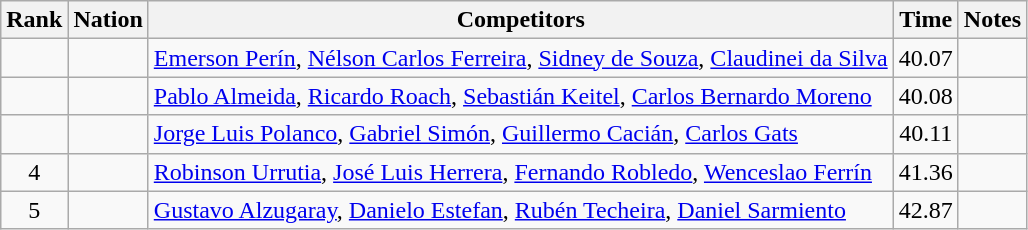<table class="wikitable sortable" style="text-align:center">
<tr>
<th>Rank</th>
<th>Nation</th>
<th>Competitors</th>
<th>Time</th>
<th>Notes</th>
</tr>
<tr>
<td></td>
<td align=left></td>
<td align=left><a href='#'>Emerson Perín</a>, <a href='#'>Nélson Carlos Ferreira</a>, <a href='#'>Sidney de Souza</a>, <a href='#'>Claudinei da Silva</a></td>
<td>40.07</td>
<td></td>
</tr>
<tr>
<td></td>
<td align=left></td>
<td align=left><a href='#'>Pablo Almeida</a>, <a href='#'>Ricardo Roach</a>, <a href='#'>Sebastián Keitel</a>, <a href='#'>Carlos Bernardo Moreno</a></td>
<td>40.08</td>
<td></td>
</tr>
<tr>
<td></td>
<td align=left></td>
<td align=left><a href='#'>Jorge Luis Polanco</a>, <a href='#'>Gabriel Simón</a>, <a href='#'>Guillermo Cacián</a>, <a href='#'>Carlos Gats</a></td>
<td>40.11</td>
<td></td>
</tr>
<tr>
<td>4</td>
<td align=left></td>
<td align=left><a href='#'>Robinson Urrutia</a>, <a href='#'>José Luis Herrera</a>, <a href='#'>Fernando Robledo</a>, <a href='#'>Wenceslao Ferrín</a></td>
<td>41.36</td>
<td></td>
</tr>
<tr>
<td>5</td>
<td align=left></td>
<td align=left><a href='#'>Gustavo Alzugaray</a>, <a href='#'>Danielo Estefan</a>, <a href='#'>Rubén Techeira</a>, <a href='#'>Daniel Sarmiento</a></td>
<td>42.87</td>
<td></td>
</tr>
</table>
